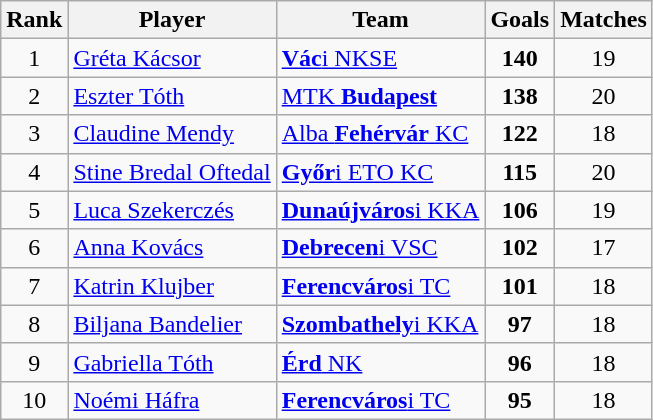<table class="wikitable" style="text-align:center">
<tr>
<th>Rank</th>
<th>Player</th>
<th>Team</th>
<th>Goals</th>
<th>Matches</th>
</tr>
<tr>
<td rowspan="1">1</td>
<td align="left"> <a href='#'>Gréta Kácsor</a></td>
<td align="left"><a href='#'><strong>Vác</strong>i NKSE</a></td>
<td><strong>140</strong></td>
<td>19</td>
</tr>
<tr>
<td rowspan="1">2</td>
<td align="left"> <a href='#'>Eszter Tóth</a></td>
<td align="left"><a href='#'>MTK <strong>Budapest</strong></a></td>
<td><strong>138</strong></td>
<td>20</td>
</tr>
<tr>
<td rowspan="1">3</td>
<td align="left"> <a href='#'>Claudine Mendy</a></td>
<td align="left"><a href='#'>Alba <strong>Fehérvár</strong> KC</a></td>
<td><strong>122</strong></td>
<td>18</td>
</tr>
<tr>
<td rowspan="1">4</td>
<td align="left"> <a href='#'>Stine Bredal Oftedal</a></td>
<td align="left"><a href='#'><strong>Győr</strong>i ETO KC</a></td>
<td><strong>115</strong></td>
<td>20</td>
</tr>
<tr>
<td rowspan="1">5</td>
<td align="left"> <a href='#'>Luca Szekerczés</a></td>
<td align="left"><a href='#'><strong>Dunaújváros</strong>i KKA</a></td>
<td><strong>106</strong></td>
<td>19</td>
</tr>
<tr>
<td rowspan="1">6</td>
<td align="left"> <a href='#'>Anna Kovács</a></td>
<td align="left"><a href='#'><strong>Debrecen</strong>i VSC</a></td>
<td><strong>102</strong></td>
<td>17</td>
</tr>
<tr>
<td rowspan="1">7</td>
<td align="left"> <a href='#'>Katrin Klujber</a></td>
<td align="left"><a href='#'><strong>Ferencváros</strong>i TC</a></td>
<td><strong>101</strong></td>
<td>18</td>
</tr>
<tr>
<td rowspan="1">8</td>
<td align="left"> <a href='#'>Biljana Bandelier</a></td>
<td align="left"><a href='#'><strong>Szombathely</strong>i KKA</a></td>
<td><strong>97</strong></td>
<td>18</td>
</tr>
<tr>
<td rowspan="1">9</td>
<td align="left"> <a href='#'>Gabriella Tóth</a></td>
<td align="left"><a href='#'><strong>Érd</strong> NK</a></td>
<td><strong>96</strong></td>
<td>18</td>
</tr>
<tr>
<td rowspan="1">10</td>
<td align="left"> <a href='#'>Noémi Háfra</a></td>
<td align="left"><a href='#'><strong>Ferencváros</strong>i TC</a></td>
<td><strong>95</strong></td>
<td>18</td>
</tr>
</table>
